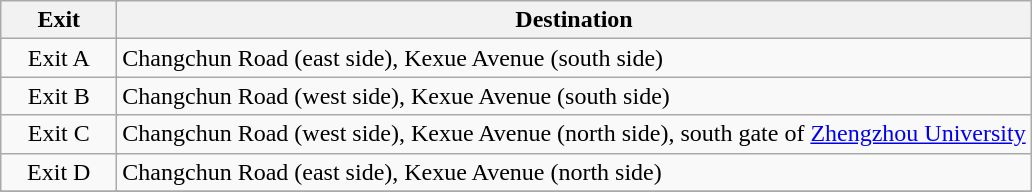<table class="wikitable">
<tr>
<th style="width:70px" colspan="2">Exit</th>
<th>Destination</th>
</tr>
<tr>
<td align="center" colspan="2">Exit A</td>
<td>Changchun Road (east side), Kexue Avenue (south side)</td>
</tr>
<tr>
<td align="center" colspan="2">Exit B</td>
<td>Changchun Road (west side), Kexue Avenue (south side)</td>
</tr>
<tr>
<td align="center" colspan="2">Exit C</td>
<td>Changchun Road (west side), Kexue Avenue (north side), south gate of <a href='#'>Zhengzhou University</a></td>
</tr>
<tr>
<td align="center" colspan="2">Exit D</td>
<td>Changchun Road (east side), Kexue Avenue (north side)</td>
</tr>
<tr>
</tr>
</table>
